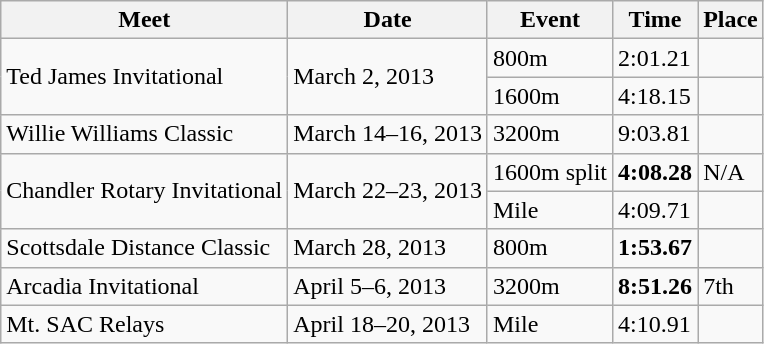<table class="wikitable sortable">
<tr>
<th>Meet</th>
<th>Date</th>
<th>Event</th>
<th>Time</th>
<th>Place</th>
</tr>
<tr>
<td rowspan="2">Ted James Invitational</td>
<td rowspan="2">March 2, 2013</td>
<td>800m</td>
<td>2:01.21</td>
<td></td>
</tr>
<tr>
<td>1600m</td>
<td>4:18.15</td>
<td></td>
</tr>
<tr>
<td>Willie Williams Classic</td>
<td>March 14–16, 2013</td>
<td>3200m</td>
<td>9:03.81</td>
<td></td>
</tr>
<tr>
<td rowspan="2">Chandler Rotary Invitational</td>
<td rowspan="2">March 22–23, 2013</td>
<td>1600m split</td>
<td><strong>4:08.28</strong></td>
<td>N/A</td>
</tr>
<tr>
<td>Mile</td>
<td>4:09.71</td>
<td></td>
</tr>
<tr>
<td>Scottsdale Distance Classic</td>
<td>March 28, 2013</td>
<td>800m</td>
<td><strong>1:53.67</strong></td>
<td></td>
</tr>
<tr>
<td>Arcadia Invitational</td>
<td>April 5–6, 2013</td>
<td>3200m</td>
<td><strong>8:51.26</strong></td>
<td>7th</td>
</tr>
<tr>
<td>Mt. SAC Relays</td>
<td>April 18–20, 2013</td>
<td>Mile</td>
<td>4:10.91</td>
<td></td>
</tr>
</table>
